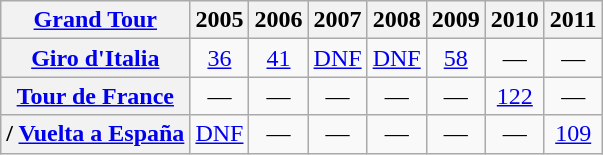<table class="wikitable plainrowheaders">
<tr>
<th scope="col"><a href='#'>Grand Tour</a></th>
<th scope="col">2005</th>
<th scope="col">2006</th>
<th scope="col">2007</th>
<th scope="col">2008</th>
<th scope="col">2009</th>
<th scope="col">2010</th>
<th scope="col">2011</th>
</tr>
<tr style="text-align:center;">
<th scope="row"> <a href='#'>Giro d'Italia</a></th>
<td><a href='#'>36</a></td>
<td><a href='#'>41</a></td>
<td><a href='#'>DNF</a></td>
<td><a href='#'>DNF</a></td>
<td><a href='#'>58</a></td>
<td>—</td>
<td>—</td>
</tr>
<tr style="text-align:center;">
<th scope="row"> <a href='#'>Tour de France</a></th>
<td>—</td>
<td>—</td>
<td>—</td>
<td>—</td>
<td>—</td>
<td><a href='#'>122</a></td>
<td>—</td>
</tr>
<tr style="text-align:center;">
<th scope="row">/ <a href='#'>Vuelta a España</a></th>
<td><a href='#'>DNF</a></td>
<td>—</td>
<td>—</td>
<td>—</td>
<td>—</td>
<td>—</td>
<td><a href='#'>109</a></td>
</tr>
</table>
